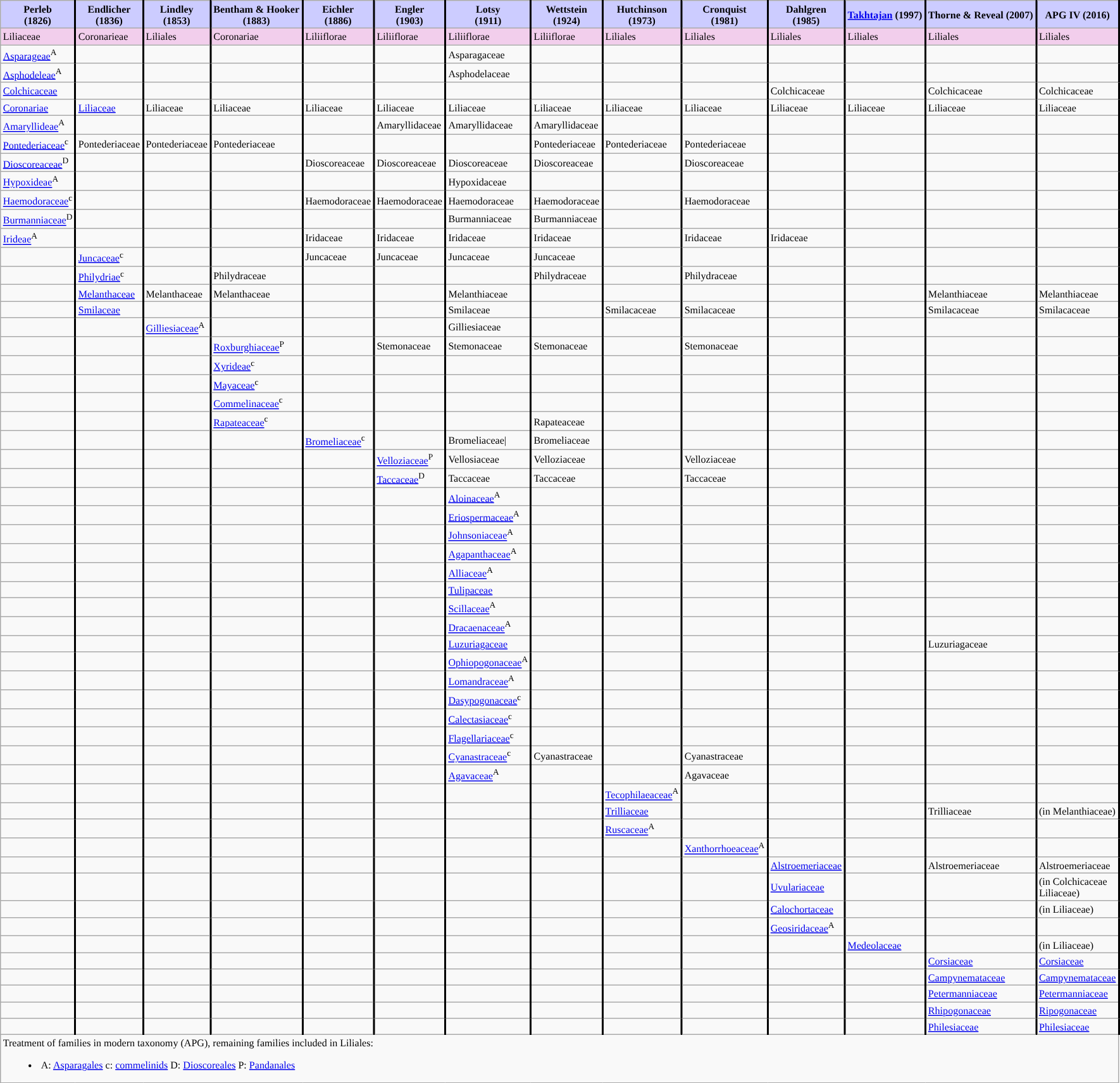<table class="wikitable" style= "font-size: 67%">
<tr>
<th style="border-right:solid black 2px;  background: #ccf">Perleb<br>(1826)</th>
<th style="border-right:solid black 2px;  background: #ccf">Endlicher<br>(1836)</th>
<th style="border-right:solid black 2px;  background: #ccf">Lindley<br>(1853)</th>
<th style="border-right:solid black 2px;  background: #ccf">Bentham & Hooker<br>(1883)</th>
<th style="border-right:solid black 2px;  background: #ccf">Eichler<br>(1886)</th>
<th style="border-right:solid black 2px;  background: #ccf">Engler<br>(1903)</th>
<th style="border-right:solid black 2px;  background: #ccf">Lotsy<br>(1911)</th>
<th style="border-right:solid black 2px;  background: #ccf">Wettstein<br>(1924)</th>
<th style="border-right:solid black 2px;  background: #ccf">Hutchinson<br>(1973)</th>
<th style="border-right:solid black 2px;  background: #ccf">Cronquist<br>(1981)</th>
<th style="border-right:solid black 2px;  background: #ccf">Dahlgren<br>(1985)</th>
<th style="border-right:solid black 2px;  background: #ccf"><a href='#'>Takhtajan</a> (1997)</th>
<th style="border-right:solid black 2px;  background: #ccf">Thorne & Reveal (2007)</th>
<th style="border-right:solid black 2px;  background: #ccf">APG IV (2016)</th>
</tr>
<tr>
<td style="border-right:solid black 2px;  background:#F2CEEC">Liliaceae</td>
<td style="border-right:solid black 2px;  background: #F2CEEC">Coronarieae</td>
<td style="border-right:solid black 2px;  background: #F2CEEC">Liliales</td>
<td style="border-right:solid black 2px;  background: #F2CEEC">Coronariae</td>
<td style="border-right:solid black 2px;  background: #F2CEEC">Liliiflorae</td>
<td style="border-right:solid black 2px;  background: #F2CEEC">Liliiflorae</td>
<td style="border-right:solid black 2px;  background: #F2CEEC">Liliiflorae</td>
<td style="border-right:solid black 2px;  background: #F2CEEC">Liliiflorae</td>
<td style="border-right:solid black 2px;  background: #F2CEEC">Liliales</td>
<td style="border-right:solid black 2px;  background: #F2CEEC">Liliales</td>
<td style="border-right:solid black 2px;  background: #F2CEEC">Liliales</td>
<td style="border-right:solid black 2px;  background: #F2CEEC">Liliales</td>
<td style="border-right:solid black 2px;  background: #F2CEEC">Liliales</td>
<td style="border-right:solid black 2px;  background: #F2CEEC">Liliales</td>
</tr>
<tr>
<td style="border-right:solid black 2px;"><a href='#'>Asparageae</a><sup>A</sup></td>
<td style="border-right:solid black 2px"></td>
<td style="border-right:solid black 2px"></td>
<td style="border-right:solid black 2px"></td>
<td style="border-right:solid black 2px"></td>
<td style="border-right:solid black 2px"></td>
<td style="border-right:solid black 2px">Asparagaceae</td>
<td style="border-right:solid black 2px"></td>
<td style="border-right:solid black 2px;"></td>
<td style="border-right:solid black 2px"></td>
<td style="border-right:solid black 2px"></td>
<td style="border-right:solid black 2px"></td>
<td style="border-right:solid black 2px"></td>
<td style="border-right:solid black 2px"></td>
</tr>
<tr>
<td style="border-right:solid black 2px;"><a href='#'>Asphodeleae</a><sup>A</sup></td>
<td style="border-right:solid black 2px"></td>
<td style="border-right:solid black 2px"></td>
<td style="border-right:solid black 2px"></td>
<td style="border-right:solid black 2px"></td>
<td style="border-right:solid black 2px"></td>
<td style="border-right:solid black 2px">Asphodelaceae</td>
<td style="border-right:solid black 2px"></td>
<td style="border-right:solid black 2px"></td>
<td style="border-right:solid black 2px"></td>
<td style="border-right:solid black 2px"></td>
<td style="border-right:solid black 2px"></td>
<td style="border-right:solid black 2px"></td>
<td style="border-right:solid black 2px"></td>
</tr>
<tr>
<td style="border-right:solid black 2px;"><a href='#'>Colchicaceae</a></td>
<td style="border-right:solid black 2px"></td>
<td style="border-right:solid black 2px"></td>
<td style="border-right:solid black 2px"></td>
<td style="border-right:solid black 2px"></td>
<td style="border-right:solid black 2px"></td>
<td style="border-right:solid black 2px"></td>
<td style="border-right:solid black 2px"></td>
<td style="border-right:solid black 2px"></td>
<td style="border-right:solid black 2px"></td>
<td style="border-right:solid black 2px">Colchicaceae</td>
<td style="border-right:solid black 2px"></td>
<td style="border-right:solid black 2px">Colchicaceae</td>
<td style="border-right:solid black 2px">Colchicaceae</td>
</tr>
<tr>
<td style="border-right:solid black 2px;"><a href='#'>Coronariae</a></td>
<td style="border-right:solid black 2px"><a href='#'>Liliaceae</a></td>
<td style="border-right:solid black 2px">Liliaceae</td>
<td style="border-right:solid black 2px">Liliaceae</td>
<td style="border-right:solid black 2px">Liliaceae</td>
<td style="border-right:solid black 2px">Liliaceae</td>
<td style="border-right:solid black 2px">Liliaceae</td>
<td style="border-right:solid black 2px">Liliaceae</td>
<td style="border-right:solid black 2px">Liliaceae</td>
<td style="border-right:solid black 2px">Liliaceae</td>
<td style="border-right:solid black 2px">Liliaceae</td>
<td style="border-right:solid black 2px">Liliaceae</td>
<td style="border-right:solid black 2px">Liliaceae</td>
<td style="border-right:solid black 2px">Liliaceae</td>
</tr>
<tr>
<td style="border-right:solid black 2px;"><a href='#'>Amaryllideae</a><sup>A</sup></td>
<td style="border-right:solid black 2px"></td>
<td style="border-right:solid black 2px"></td>
<td style="border-right:solid black 2px"></td>
<td style="border-right:solid black 2px"></td>
<td style="border-right:solid black 2px">Amaryllidaceae</td>
<td style="border-right:solid black 2px">Amaryllidaceae</td>
<td style="border-right:solid black 2px">Amaryllidaceae</td>
<td style="border-right:solid black 2px"></td>
<td style="border-right:solid black 2px"></td>
<td style="border-right:solid black 2px"></td>
<td style="border-right:solid black 2px"></td>
<td style="border-right:solid black 2px"></td>
<td style="border-right:solid black 2px"></td>
</tr>
<tr>
<td style="border-right:solid black 2px;"><a href='#'>Pontederiaceae</a><sup>c</sup></td>
<td style="border-right:solid black 2px">Pontederiaceae</td>
<td style="border-right:solid black 2px">Pontederiaceae</td>
<td style="border-right:solid black 2px">Pontederiaceae</td>
<td style="border-right:solid black 2px"></td>
<td style="border-right:solid black 2px"></td>
<td style="border-right:solid black 2px"></td>
<td style="border-right:solid black 2px">Pontederiaceae</td>
<td style="border-right:solid black 2px">Pontederiaceae</td>
<td style="border-right:solid black 2px">Pontederiaceae</td>
<td style="border-right:solid black 2px"></td>
<td style="border-right:solid black 2px"></td>
<td style="border-right:solid black 2px"></td>
<td style="border-right:solid black 2px"></td>
</tr>
<tr>
<td style="border-right:solid black 2px;"><a href='#'>Dioscoreaceae</a><sup>D</sup></td>
<td style="border-right:solid black 2px"></td>
<td style="border-right:solid black 2px"></td>
<td style="border-right:solid black 2px"></td>
<td style="border-right:solid black 2px">Dioscoreaceae</td>
<td style="border-right:solid black 2px">Dioscoreaceae</td>
<td style="border-right:solid black 2px">Dioscoreaceae</td>
<td style="border-right:solid black 2px">Dioscoreaceae</td>
<td style="border-right:solid black 2px"></td>
<td style="border-right:solid black 2px">Dioscoreaceae</td>
<td style="border-right:solid black 2px"></td>
<td style="border-right:solid black 2px"></td>
<td style="border-right:solid black 2px"></td>
<td style="border-right:solid black 2px"></td>
</tr>
<tr>
<td style="border-right:solid black 2px;"><a href='#'>Hypoxideae</a><sup>A</sup></td>
<td style="border-right:solid black 2px"></td>
<td style="border-right:solid black 2px"></td>
<td style="border-right:solid black 2px"></td>
<td style="border-right:solid black 2px"></td>
<td style="border-right:solid black 2px"></td>
<td style="border-right:solid black 2px">Hypoxidaceae</td>
<td style="border-right:solid black 2px"></td>
<td style="border-right:solid black 2px"></td>
<td style="border-right:solid black 2px"></td>
<td style="border-right:solid black 2px"></td>
<td style="border-right:solid black 2px"></td>
<td style="border-right:solid black 2px"></td>
<td style="border-right:solid black 2px"></td>
</tr>
<tr>
<td style="border-right:solid black 2px;"><a href='#'>Haemodoraceae</a><sup>c</sup></td>
<td style="border-right:solid black 2px"></td>
<td style="border-right:solid black 2px"></td>
<td style="border-right:solid black 2px"></td>
<td style="border-right:solid black 2px">Haemodoraceae</td>
<td style="border-right:solid black 2px">Haemodoraceae</td>
<td style="border-right:solid black 2px">Haemodoraceae</td>
<td style="border-right:solid black 2px">Haemodoraceae</td>
<td style="border-right:solid black 2px"></td>
<td style="border-right:solid black 2px">Haemodoraceae</td>
<td style="border-right:solid black 2px"></td>
<td style="border-right:solid black 2px"></td>
<td style="border-right:solid black 2px"></td>
<td style="border-right:solid black 2px"></td>
</tr>
<tr>
<td style="border-right:solid black 2px;"><a href='#'>Burmanniaceae</a><sup>D</sup></td>
<td style="border-right:solid black 2px"></td>
<td style="border-right:solid black 2px"></td>
<td style="border-right:solid black 2px"></td>
<td style="border-right:solid black 2px"></td>
<td style="border-right:solid black 2px"></td>
<td style="border-right:solid black 2px">Burmanniaceae</td>
<td style="border-right:solid black 2px">Burmanniaceae</td>
<td style="border-right:solid black 2px"></td>
<td style="border-right:solid black 2px"></td>
<td style="border-right:solid black 2px"></td>
<td style="border-right:solid black 2px"></td>
<td style="border-right:solid black 2px"></td>
<td style="border-right:solid black 2px"></td>
</tr>
<tr>
<td style="border-right:solid black 2px;"><a href='#'>Irideae</a><sup>A</sup></td>
<td style="border-right:solid black 2px"></td>
<td style="border-right:solid black 2px"></td>
<td style="border-right:solid black 2px"></td>
<td style="border-right:solid black 2px">Iridaceae</td>
<td style="border-right:solid black 2px">Iridaceae</td>
<td style="border-right:solid black 2px">Iridaceae</td>
<td style="border-right:solid black 2px">Iridaceae</td>
<td style="border-right:solid black 2px"></td>
<td style="border-right:solid black 2px">Iridaceae</td>
<td style="border-right:solid black 2px">Iridaceae</td>
<td style="border-right:solid black 2px"></td>
<td style="border-right:solid black 2px"></td>
<td style="border-right:solid black 2px"></td>
</tr>
<tr>
<td style="border-right:solid black 2px;"></td>
<td style="border-right:solid black 2px"><a href='#'>Juncaceae</a><sup>c</sup></td>
<td style="border-right:solid black 2px"></td>
<td style="border-right:solid black 2px"></td>
<td style="border-right:solid black 2px">Juncaceae</td>
<td style="border-right:solid black 2px">Juncaceae</td>
<td style="border-right:solid black 2px">Juncaceae</td>
<td style="border-right:solid black 2px">Juncaceae</td>
<td style="border-right:solid black 2px"></td>
<td style="border-right:solid black 2px"></td>
<td style="border-right:solid black 2px"></td>
<td style="border-right:solid black 2px"></td>
<td style="border-right:solid black 2px"></td>
<td style="border-right:solid black 2px"></td>
</tr>
<tr>
<td style="border-right:solid black 2px;"></td>
<td style="border-right:solid black 2px"><a href='#'>Philydriae</a><sup>c</sup></td>
<td style="border-right:solid black 2px"></td>
<td style="border-right:solid black 2px">Philydraceae</td>
<td style="border-right:solid black 2px"></td>
<td style="border-right:solid black 2px"></td>
<td style="border-right:solid black 2px"></td>
<td style="border-right:solid black 2px">Philydraceae</td>
<td style="border-right:solid black 2px"></td>
<td style="border-right:solid black 2px">Philydraceae</td>
<td style="border-right:solid black 2px"></td>
<td style="border-right:solid black 2px"></td>
<td style="border-right:solid black 2px"></td>
<td style="border-right:solid black 2px"></td>
</tr>
<tr>
<td style="border-right:solid black 2px;"></td>
<td style="border-right:solid black 2px"><a href='#'>Melanthaceae</a></td>
<td style="border-right:solid black 2px">Melanthaceae</td>
<td style="border-right:solid black 2px">Melanthaceae</td>
<td style="border-right:solid black 2px"></td>
<td style="border-right:solid black 2px"></td>
<td style="border-right:solid black 2px">Melanthiaceae</td>
<td style="border-right:solid black 2px"></td>
<td style="border-right:solid black 2px"></td>
<td style="border-right:solid black 2px"></td>
<td style="border-right:solid black 2px"></td>
<td style="border-right:solid black 2px"></td>
<td style="border-right:solid black 2px">Melanthiaceae</td>
<td style="border-right:solid black 2px">Melanthiaceae</td>
</tr>
<tr>
<td style="border-right:solid black 2px;"></td>
<td style="border-right:solid black 2px"><a href='#'>Smilaceae</a></td>
<td style="border-right:solid black 2px"></td>
<td style="border-right:solid black 2px"></td>
<td style="border-right:solid black 2px"></td>
<td style="border-right:solid black 2px"></td>
<td style="border-right:solid black 2px">Smilaceae</td>
<td style="border-right:solid black 2px"></td>
<td style="border-right:solid black 2px">Smilacaceae</td>
<td style="border-right:solid black 2px">Smilacaceae</td>
<td style="border-right:solid black 2px"></td>
<td style="border-right:solid black 2px"></td>
<td style="border-right:solid black 2px">Smilacaceae</td>
<td style="border-right:solid black 2px">Smilacaceae</td>
</tr>
<tr>
<td style="border-right:solid black 2px;"></td>
<td style="border-right:solid black 2px"></td>
<td style="border-right:solid black 2px"><a href='#'>Gilliesiaceae</a><sup>A</sup></td>
<td style="border-right:solid black 2px"></td>
<td style="border-right:solid black 2px"></td>
<td style="border-right:solid black 2px"></td>
<td style="border-right:solid black 2px">Gilliesiaceae</td>
<td style="border-right:solid black 2px"></td>
<td style="border-right:solid black 2px"></td>
<td style="border-right:solid black 2px"></td>
<td style="border-right:solid black 2px"></td>
<td style="border-right:solid black 2px"></td>
<td style="border-right:solid black 2px"></td>
<td style="border-right:solid black 2px"></td>
</tr>
<tr>
<td style="border-right:solid black 2px;"></td>
<td style="border-right:solid black 2px"></td>
<td style="border-right:solid black 2px"></td>
<td style="border-right:solid black 2px"><a href='#'>Roxburghiaceae</a><sup>P</sup></td>
<td style="border-right:solid black 2px"></td>
<td style="border-right:solid black 2px">Stemonaceae</td>
<td style="border-right:solid black 2px">Stemonaceae</td>
<td style="border-right:solid black 2px">Stemonaceae</td>
<td style="border-right:solid black 2px"></td>
<td style="border-right:solid black 2px">Stemonaceae</td>
<td style="border-right:solid black 2px"></td>
<td style="border-right:solid black 2px"></td>
<td style="border-right:solid black 2px"></td>
<td style="border-right:solid black 2px"></td>
</tr>
<tr>
<td style="border-right:solid black 2px;"></td>
<td style="border-right:solid black 2px"></td>
<td style="border-right:solid black 2px"></td>
<td style="border-right:solid black 2px"><a href='#'>Xyrideae</a><sup>c</sup></td>
<td style="border-right:solid black 2px"></td>
<td style="border-right:solid black 2px"></td>
<td style="border-right:solid black 2px"></td>
<td style="border-right:solid black 2px"></td>
<td style="border-right:solid black 2px"></td>
<td style="border-right:solid black 2px"></td>
<td style="border-right:solid black 2px"></td>
<td style="border-right:solid black 2px"></td>
<td style="border-right:solid black 2px"></td>
<td style="border-right:solid black 2px"></td>
</tr>
<tr>
<td style="border-right:solid black 2px;"></td>
<td style="border-right:solid black 2px"></td>
<td style="border-right:solid black 2px"></td>
<td style="border-right:solid black 2px"><a href='#'>Mayaceae</a><sup>c</sup></td>
<td style="border-right:solid black 2px"></td>
<td style="border-right:solid black 2px"></td>
<td style="border-right:solid black 2px"></td>
<td style="border-right:solid black 2px"></td>
<td style="border-right:solid black 2px"></td>
<td style="border-right:solid black 2px"></td>
<td style="border-right:solid black 2px"></td>
<td style="border-right:solid black 2px"></td>
<td style="border-right:solid black 2px"></td>
<td style="border-right:solid black 2px"></td>
</tr>
<tr>
<td style="border-right:solid black 2px;"></td>
<td style="border-right:solid black 2px"></td>
<td style="border-right:solid black 2px"></td>
<td style="border-right:solid black 2px"><a href='#'>Commelinaceae</a><sup>c</sup></td>
<td style="border-right:solid black 2px"></td>
<td style="border-right:solid black 2px"></td>
<td style="border-right:solid black 2px"></td>
<td style="border-right:solid black 2px"></td>
<td style="border-right:solid black 2px"></td>
<td style="border-right:solid black 2px"></td>
<td style="border-right:solid black 2px"></td>
<td style="border-right:solid black 2px"></td>
<td style="border-right:solid black 2px"></td>
<td style="border-right:solid black 2px"></td>
</tr>
<tr>
<td style="border-right:solid black 2px;"></td>
<td style="border-right:solid black 2px"></td>
<td style="border-right:solid black 2px"></td>
<td style="border-right:solid black 2px"><a href='#'>Rapateaceae</a><sup>c</sup></td>
<td style="border-right:solid black 2px"></td>
<td style="border-right:solid black 2px"></td>
<td style="border-right:solid black 2px"></td>
<td style="border-right:solid black 2px">Rapateaceae</td>
<td style="border-right:solid black 2px"></td>
<td style="border-right:solid black 2px"></td>
<td style="border-right:solid black 2px"></td>
<td style="border-right:solid black 2px"></td>
<td style="border-right:solid black 2px"></td>
<td style="border-right:solid black 2px"></td>
</tr>
<tr>
<td style="border-right:solid black 2px;"></td>
<td style="border-right:solid black 2px"></td>
<td style="border-right:solid black 2px"></td>
<td style="border-right:solid black 2px"></td>
<td style="border-right:solid black 2px"><a href='#'>Bromeliaceae</a><sup>c</sup></td>
<td style="border-right:solid black 2px"></td>
<td style="border-right:solid black 2px">Bromeliaceae|</td>
<td style="border-right:solid black 2px">Bromeliaceae</td>
<td style="border-right:solid black 2px"></td>
<td style="border-right:solid black 2px"></td>
<td style="border-right:solid black 2px"></td>
<td style="border-right:solid black 2px"></td>
<td style="border-right:solid black 2px"></td>
<td style="border-right:solid black 2px"></td>
</tr>
<tr>
<td style="border-right:solid black 2px;"></td>
<td style="border-right:solid black 2px"></td>
<td style="border-right:solid black 2px"></td>
<td style="border-right:solid black 2px"></td>
<td style="border-right:solid black 2px"></td>
<td style="border-right:solid black 2px"><a href='#'>Velloziaceae</a><sup>P</sup></td>
<td style="border-right:solid black 2px">Vellosiaceae</td>
<td style="border-right:solid black 2px">Velloziaceae</td>
<td style="border-right:solid black 2px"></td>
<td style="border-right:solid black 2px">Velloziaceae</td>
<td style="border-right:solid black 2px"></td>
<td style="border-right:solid black 2px"></td>
<td style="border-right:solid black 2px"></td>
<td style="border-right:solid black 2px"></td>
</tr>
<tr>
<td style="border-right:solid black 2px;"></td>
<td style="border-right:solid black 2px"></td>
<td style="border-right:solid black 2px"></td>
<td style="border-right:solid black 2px"></td>
<td style="border-right:solid black 2px"></td>
<td style="border-right:solid black 2px"><a href='#'>Taccaceae</a><sup>D</sup></td>
<td style="border-right:solid black 2px">Taccaceae</td>
<td style="border-right:solid black 2px">Taccaceae</td>
<td style="border-right:solid black 2px"></td>
<td style="border-right:solid black 2px">Taccaceae</td>
<td style="border-right:solid black 2px"></td>
<td style="border-right:solid black 2px"></td>
<td style="border-right:solid black 2px"></td>
<td style="border-right:solid black 2px"></td>
</tr>
<tr>
<td style="border-right:solid black 2px;"></td>
<td style="border-right:solid black 2px"></td>
<td style="border-right:solid black 2px"></td>
<td style="border-right:solid black 2px"></td>
<td style="border-right:solid black 2px"></td>
<td style="border-right:solid black 2px"></td>
<td style="border-right:solid black 2px"><a href='#'>Aloinaceae</a><sup>A</sup></td>
<td style="border-right:solid black 2px"></td>
<td style="border-right:solid black 2px"></td>
<td style="border-right:solid black 2px"></td>
<td style="border-right:solid black 2px"></td>
<td style="border-right:solid black 2px"></td>
<td style="border-right:solid black 2px"></td>
<td style="border-right:solid black 2px"></td>
</tr>
<tr>
<td style="border-right:solid black 2px;"></td>
<td style="border-right:solid black 2px"></td>
<td style="border-right:solid black 2px"></td>
<td style="border-right:solid black 2px"></td>
<td style="border-right:solid black 2px"></td>
<td style="border-right:solid black 2px"></td>
<td style="border-right:solid black 2px"><a href='#'>Eriospermaceae</a><sup>A</sup></td>
<td style="border-right:solid black 2px"></td>
<td style="border-right:solid black 2px"></td>
<td style="border-right:solid black 2px"></td>
<td style="border-right:solid black 2px"></td>
<td style="border-right:solid black 2px"></td>
<td style="border-right:solid black 2px"></td>
<td style="border-right:solid black 2px"></td>
</tr>
<tr>
<td style="border-right:solid black 2px;"></td>
<td style="border-right:solid black 2px"></td>
<td style="border-right:solid black 2px"></td>
<td style="border-right:solid black 2px"></td>
<td style="border-right:solid black 2px"></td>
<td style="border-right:solid black 2px"></td>
<td style="border-right:solid black 2px"><a href='#'>Johnsoniaceae</a><sup>A</sup></td>
<td style="border-right:solid black 2px"></td>
<td style="border-right:solid black 2px"></td>
<td style="border-right:solid black 2px"></td>
<td style="border-right:solid black 2px"></td>
<td style="border-right:solid black 2px"></td>
<td style="border-right:solid black 2px"></td>
<td style="border-right:solid black 2px"></td>
</tr>
<tr>
<td style="border-right:solid black 2px;"></td>
<td style="border-right:solid black 2px"></td>
<td style="border-right:solid black 2px"></td>
<td style="border-right:solid black 2px"></td>
<td style="border-right:solid black 2px"></td>
<td style="border-right:solid black 2px"></td>
<td style="border-right:solid black 2px"><a href='#'>Agapanthaceae</a><sup>A</sup></td>
<td style="border-right:solid black 2px"></td>
<td style="border-right:solid black 2px"></td>
<td style="border-right:solid black 2px"></td>
<td style="border-right:solid black 2px"></td>
<td style="border-right:solid black 2px"></td>
<td style="border-right:solid black 2px"></td>
<td style="border-right:solid black 2px"></td>
</tr>
<tr>
<td style="border-right:solid black 2px;"></td>
<td style="border-right:solid black 2px"></td>
<td style="border-right:solid black 2px"></td>
<td style="border-right:solid black 2px"></td>
<td style="border-right:solid black 2px"></td>
<td style="border-right:solid black 2px"></td>
<td style="border-right:solid black 2px"><a href='#'>Alliaceae</a><sup>A</sup></td>
<td style="border-right:solid black 2px"></td>
<td style="border-right:solid black 2px"></td>
<td style="border-right:solid black 2px"></td>
<td style="border-right:solid black 2px"></td>
<td style="border-right:solid black 2px"></td>
<td style="border-right:solid black 2px"></td>
<td style="border-right:solid black 2px"></td>
</tr>
<tr>
<td style="border-right:solid black 2px;"></td>
<td style="border-right:solid black 2px"></td>
<td style="border-right:solid black 2px"></td>
<td style="border-right:solid black 2px"></td>
<td style="border-right:solid black 2px"></td>
<td style="border-right:solid black 2px"></td>
<td style="border-right:solid black 2px"><a href='#'>Tulipaceae</a></td>
<td style="border-right:solid black 2px"></td>
<td style="border-right:solid black 2px"></td>
<td style="border-right:solid black 2px"></td>
<td style="border-right:solid black 2px"></td>
<td style="border-right:solid black 2px"></td>
<td style="border-right:solid black 2px"></td>
<td style="border-right:solid black 2px"></td>
</tr>
<tr>
<td style="border-right:solid black 2px;"></td>
<td style="border-right:solid black 2px"></td>
<td style="border-right:solid black 2px"></td>
<td style="border-right:solid black 2px"></td>
<td style="border-right:solid black 2px"></td>
<td style="border-right:solid black 2px"></td>
<td style="border-right:solid black 2px"><a href='#'>Scillaceae</a><sup>A</sup></td>
<td style="border-right:solid black 2px"></td>
<td style="border-right:solid black 2px"></td>
<td style="border-right:solid black 2px"></td>
<td style="border-right:solid black 2px"></td>
<td style="border-right:solid black 2px"></td>
<td style="border-right:solid black 2px"></td>
<td style="border-right:solid black 2px"></td>
</tr>
<tr>
<td style="border-right:solid black 2px;"></td>
<td style="border-right:solid black 2px"></td>
<td style="border-right:solid black 2px"></td>
<td style="border-right:solid black 2px"></td>
<td style="border-right:solid black 2px"></td>
<td style="border-right:solid black 2px"></td>
<td style="border-right:solid black 2px"><a href='#'>Dracaenaceae</a><sup>A</sup></td>
<td style="border-right:solid black 2px"></td>
<td style="border-right:solid black 2px"></td>
<td style="border-right:solid black 2px"></td>
<td style="border-right:solid black 2px"></td>
<td style="border-right:solid black 2px"></td>
<td style="border-right:solid black 2px"></td>
<td style="border-right:solid black 2px"></td>
</tr>
<tr>
<td style="border-right:solid black 2px;"></td>
<td style="border-right:solid black 2px"></td>
<td style="border-right:solid black 2px"></td>
<td style="border-right:solid black 2px"></td>
<td style="border-right:solid black 2px"></td>
<td style="border-right:solid black 2px"></td>
<td style="border-right:solid black 2px"><a href='#'>Luzuriagaceae</a></td>
<td style="border-right:solid black 2px"></td>
<td style="border-right:solid black 2px"></td>
<td style="border-right:solid black 2px"></td>
<td style="border-right:solid black 2px"></td>
<td style="border-right:solid black 2px"></td>
<td style="border-right:solid black 2px">Luzuriagaceae</td>
<td style="border-right:solid black 2px"></td>
</tr>
<tr>
<td style="border-right:solid black 2px;"></td>
<td style="border-right:solid black 2px"></td>
<td style="border-right:solid black 2px"></td>
<td style="border-right:solid black 2px"></td>
<td style="border-right:solid black 2px"></td>
<td style="border-right:solid black 2px"></td>
<td style="border-right:solid black 2px"><a href='#'>Ophiopogonaceae</a><sup>A</sup></td>
<td style="border-right:solid black 2px"></td>
<td style="border-right:solid black 2px"></td>
<td style="border-right:solid black 2px"></td>
<td style="border-right:solid black 2px"></td>
<td style="border-right:solid black 2px"></td>
<td style="border-right:solid black 2px"></td>
<td style="border-right:solid black 2px"></td>
</tr>
<tr>
<td style="border-right:solid black 2px;"></td>
<td style="border-right:solid black 2px"></td>
<td style="border-right:solid black 2px"></td>
<td style="border-right:solid black 2px"></td>
<td style="border-right:solid black 2px"></td>
<td style="border-right:solid black 2px"></td>
<td style="border-right:solid black 2px"><a href='#'>Lomandraceae</a><sup>A</sup></td>
<td style="border-right:solid black 2px"></td>
<td style="border-right:solid black 2px"></td>
<td style="border-right:solid black 2px"></td>
<td style="border-right:solid black 2px"></td>
<td style="border-right:solid black 2px"></td>
<td style="border-right:solid black 2px"></td>
<td style="border-right:solid black 2px"></td>
</tr>
<tr>
<td style="border-right:solid black 2px;"></td>
<td style="border-right:solid black 2px"></td>
<td style="border-right:solid black 2px"></td>
<td style="border-right:solid black 2px"></td>
<td style="border-right:solid black 2px"></td>
<td style="border-right:solid black 2px"></td>
<td style="border-right:solid black 2px"><a href='#'>Dasypogonaceae</a><sup>c</sup></td>
<td style="border-right:solid black 2px"></td>
<td style="border-right:solid black 2px"></td>
<td style="border-right:solid black 2px"></td>
<td style="border-right:solid black 2px"></td>
<td style="border-right:solid black 2px"></td>
<td style="border-right:solid black 2px"></td>
<td style="border-right:solid black 2px"></td>
</tr>
<tr>
<td style="border-right:solid black 2px;"></td>
<td style="border-right:solid black 2px"></td>
<td style="border-right:solid black 2px"></td>
<td style="border-right:solid black 2px"></td>
<td style="border-right:solid black 2px"></td>
<td style="border-right:solid black 2px"></td>
<td style="border-right:solid black 2px"><a href='#'>Calectasiaceae</a><sup>c</sup></td>
<td style="border-right:solid black 2px"></td>
<td style="border-right:solid black 2px"></td>
<td style="border-right:solid black 2px"></td>
<td style="border-right:solid black 2px"></td>
<td style="border-right:solid black 2px"></td>
<td style="border-right:solid black 2px"></td>
<td style="border-right:solid black 2px"></td>
</tr>
<tr>
<td style="border-right:solid black 2px;"></td>
<td style="border-right:solid black 2px"></td>
<td style="border-right:solid black 2px"></td>
<td style="border-right:solid black 2px"></td>
<td style="border-right:solid black 2px"></td>
<td style="border-right:solid black 2px"></td>
<td style="border-right:solid black 2px"><a href='#'>Flagellariaceae</a><sup>c</sup></td>
<td style="border-right:solid black 2px"></td>
<td style="border-right:solid black 2px"></td>
<td style="border-right:solid black 2px"></td>
<td style="border-right:solid black 2px"></td>
<td style="border-right:solid black 2px"></td>
<td style="border-right:solid black 2px"></td>
<td style="border-right:solid black 2px"></td>
</tr>
<tr>
<td style="border-right:solid black 2px;"></td>
<td style="border-right:solid black 2px"></td>
<td style="border-right:solid black 2px"></td>
<td style="border-right:solid black 2px"></td>
<td style="border-right:solid black 2px"></td>
<td style="border-right:solid black 2px"></td>
<td style="border-right:solid black 2px"><a href='#'>Cyanastraceae</a><sup>c</sup></td>
<td style="border-right:solid black 2px">Cyanastraceae</td>
<td style="border-right:solid black 2px"></td>
<td style="border-right:solid black 2px">Cyanastraceae</td>
<td style="border-right:solid black 2px"></td>
<td style="border-right:solid black 2px"></td>
<td style="border-right:solid black 2px"></td>
<td style="border-right:solid black 2px"></td>
</tr>
<tr>
<td style="border-right:solid black 2px;"></td>
<td style="border-right:solid black 2px"></td>
<td style="border-right:solid black 2px"></td>
<td style="border-right:solid black 2px"></td>
<td style="border-right:solid black 2px"></td>
<td style="border-right:solid black 2px"></td>
<td style="border-right:solid black 2px"><a href='#'>Agavaceae</a><sup>A</sup></td>
<td style="border-right:solid black 2px"></td>
<td style="border-right:solid black 2px"></td>
<td style="border-right:solid black 2px">Agavaceae</td>
<td style="border-right:solid black 2px"></td>
<td style="border-right:solid black 2px"></td>
<td style="border-right:solid black 2px"></td>
<td style="border-right:solid black 2px"></td>
</tr>
<tr>
<td style="border-right:solid black 2px;"></td>
<td style="border-right:solid black 2px"></td>
<td style="border-right:solid black 2px"></td>
<td style="border-right:solid black 2px"></td>
<td style="border-right:solid black 2px"></td>
<td style="border-right:solid black 2px"></td>
<td style="border-right:solid black 2px"></td>
<td style="border-right:solid black 2px"></td>
<td style="border-right:solid black 2px"><a href='#'>Tecophilaeaceae</a><sup>A</sup></td>
<td style="border-right:solid black 2px"></td>
<td style="border-right:solid black 2px"></td>
<td style="border-right:solid black 2px"></td>
<td style="border-right:solid black 2px"></td>
<td style="border-right:solid black 2px"></td>
</tr>
<tr>
<td style="border-right:solid black 2px;"></td>
<td style="border-right:solid black 2px"></td>
<td style="border-right:solid black 2px"></td>
<td style="border-right:solid black 2px"></td>
<td style="border-right:solid black 2px"></td>
<td style="border-right:solid black 2px"></td>
<td style="border-right:solid black 2px"></td>
<td style="border-right:solid black 2px"></td>
<td style="border-right:solid black 2px"><a href='#'>Trilliaceae</a></td>
<td style="border-right:solid black 2px"></td>
<td style="border-right:solid black 2px"></td>
<td style="border-right:solid black 2px"></td>
<td style="border-right:solid black 2px">Trilliaceae</td>
<td style="border-right:solid black 2px">(in Melanthiaceae)</td>
</tr>
<tr>
<td style="border-right:solid black 2px;"></td>
<td style="border-right:solid black 2px"></td>
<td style="border-right:solid black 2px"></td>
<td style="border-right:solid black 2px"></td>
<td style="border-right:solid black 2px"></td>
<td style="border-right:solid black 2px"></td>
<td style="border-right:solid black 2px"></td>
<td style="border-right:solid black 2px"></td>
<td style="border-right:solid black 2px"><a href='#'>Ruscaceae</a><sup>A</sup></td>
<td style="border-right:solid black 2px"></td>
<td style="border-right:solid black 2px"></td>
<td style="border-right:solid black 2px"></td>
<td style="border-right:solid black 2px"></td>
<td style="border-right:solid black 2px"></td>
</tr>
<tr>
<td style="border-right:solid black 2px;"></td>
<td style="border-right:solid black 2px"></td>
<td style="border-right:solid black 2px"></td>
<td style="border-right:solid black 2px"></td>
<td style="border-right:solid black 2px"></td>
<td style="border-right:solid black 2px"></td>
<td style="border-right:solid black 2px"></td>
<td style="border-right:solid black 2px"></td>
<td style="border-right:solid black 2px"></td>
<td style="border-right:solid black 2px"><a href='#'>Xanthorrhoeaceae</a><sup>A</sup></td>
<td style="border-right:solid black 2px"></td>
<td style="border-right:solid black 2px"></td>
<td style="border-right:solid black 2px"></td>
<td style="border-right:solid black 2px"></td>
</tr>
<tr>
<td style="border-right:solid black 2px;"></td>
<td style="border-right:solid black 2px"></td>
<td style="border-right:solid black 2px"></td>
<td style="border-right:solid black 2px"></td>
<td style="border-right:solid black 2px"></td>
<td style="border-right:solid black 2px"></td>
<td style="border-right:solid black 2px"></td>
<td style="border-right:solid black 2px"></td>
<td style="border-right:solid black 2px"></td>
<td style="border-right:solid black 2px"></td>
<td style="border-right:solid black 2px"><a href='#'>Alstroemeriaceae</a></td>
<td style="border-right:solid black 2px"></td>
<td style="border-right:solid black 2px">Alstroemeriaceae</td>
<td style="border-right:solid black 2px">Alstroemeriaceae</td>
</tr>
<tr>
<td style="border-right:solid black 2px;"></td>
<td style="border-right:solid black 2px"></td>
<td style="border-right:solid black 2px"></td>
<td style="border-right:solid black 2px"></td>
<td style="border-right:solid black 2px"></td>
<td style="border-right:solid black 2px"></td>
<td style="border-right:solid black 2px"></td>
<td style="border-right:solid black 2px"></td>
<td style="border-right:solid black 2px"></td>
<td style="border-right:solid black 2px"></td>
<td style="border-right:solid black 2px"><a href='#'>Uvulariaceae</a></td>
<td style="border-right:solid black 2px"></td>
<td style="border-right:solid black 2px"></td>
<td style="border-right:solid black 2px">(in Colchicaceae<br>Liliaceae)</td>
</tr>
<tr>
<td style="border-right:solid black 2px;"></td>
<td style="border-right:solid black 2px"></td>
<td style="border-right:solid black 2px"></td>
<td style="border-right:solid black 2px"></td>
<td style="border-right:solid black 2px"></td>
<td style="border-right:solid black 2px"></td>
<td style="border-right:solid black 2px"></td>
<td style="border-right:solid black 2px"></td>
<td style="border-right:solid black 2px"></td>
<td style="border-right:solid black 2px"></td>
<td style="border-right:solid black 2px"><a href='#'>Calochortaceae</a></td>
<td style="border-right:solid black 2px"></td>
<td style="border-right:solid black 2px"></td>
<td style="border-right:solid black 2px">(in Liliaceae)</td>
</tr>
<tr>
<td style="border-right:solid black 2px;"></td>
<td style="border-right:solid black 2px"></td>
<td style="border-right:solid black 2px"></td>
<td style="border-right:solid black 2px"></td>
<td style="border-right:solid black 2px"></td>
<td style="border-right:solid black 2px"></td>
<td style="border-right:solid black 2px"></td>
<td style="border-right:solid black 2px"></td>
<td style="border-right:solid black 2px"></td>
<td style="border-right:solid black 2px"></td>
<td style="border-right:solid black 2px"><a href='#'>Geosiridaceae</a><sup>A</sup></td>
<td style="border-right:solid black 2px"></td>
<td style="border-right:solid black 2px"></td>
<td style="border-right:solid black 2px"></td>
</tr>
<tr>
<td style="border-right:solid black 2px;"></td>
<td style="border-right:solid black 2px"></td>
<td style="border-right:solid black 2px"></td>
<td style="border-right:solid black 2px"></td>
<td style="border-right:solid black 2px"></td>
<td style="border-right:solid black 2px"></td>
<td style="border-right:solid black 2px"></td>
<td style="border-right:solid black 2px"></td>
<td style="border-right:solid black 2px"></td>
<td style="border-right:solid black 2px"></td>
<td style="border-right:solid black 2px"></td>
<td style="border-right:solid black 2px"><a href='#'>Medeolaceae</a></td>
<td style="border-right:solid black 2px"></td>
<td style="border-right:solid black 2px">(in Liliaceae)</td>
</tr>
<tr>
<td style="border-right:solid black 2px;"></td>
<td style="border-right:solid black 2px"></td>
<td style="border-right:solid black 2px"></td>
<td style="border-right:solid black 2px"></td>
<td style="border-right:solid black 2px"></td>
<td style="border-right:solid black 2px"></td>
<td style="border-right:solid black 2px"></td>
<td style="border-right:solid black 2px"></td>
<td style="border-right:solid black 2px"></td>
<td style="border-right:solid black 2px"></td>
<td style="border-right:solid black 2px"></td>
<td style="border-right:solid black 2px"></td>
<td style="border-right:solid black 2px"><a href='#'>Corsiaceae</a></td>
<td style="border-right:solid black 2px"><a href='#'>Corsiaceae</a></td>
</tr>
<tr>
<td style="border-right:solid black 2px;"></td>
<td style="border-right:solid black 2px"></td>
<td style="border-right:solid black 2px"></td>
<td style="border-right:solid black 2px"></td>
<td style="border-right:solid black 2px"></td>
<td style="border-right:solid black 2px"></td>
<td style="border-right:solid black 2px"></td>
<td style="border-right:solid black 2px"></td>
<td style="border-right:solid black 2px"></td>
<td style="border-right:solid black 2px"></td>
<td style="border-right:solid black 2px"></td>
<td style="border-right:solid black 2px"></td>
<td style="border-right:solid black 2px"><a href='#'>Campynemataceae</a></td>
<td style="border-right:solid black 2px"><a href='#'>Campynemataceae</a></td>
</tr>
<tr>
<td style="border-right:solid black 2px;"></td>
<td style="border-right:solid black 2px"></td>
<td style="border-right:solid black 2px"></td>
<td style="border-right:solid black 2px"></td>
<td style="border-right:solid black 2px"></td>
<td style="border-right:solid black 2px"></td>
<td style="border-right:solid black 2px"></td>
<td style="border-right:solid black 2px"></td>
<td style="border-right:solid black 2px"></td>
<td style="border-right:solid black 2px"></td>
<td style="border-right:solid black 2px"></td>
<td style="border-right:solid black 2px"></td>
<td style="border-right:solid black 2px"><a href='#'>Petermanniaceae</a></td>
<td style="border-right:solid black 2px"><a href='#'>Petermanniaceae</a></td>
</tr>
<tr>
<td style="border-right:solid black 2px;"></td>
<td style="border-right:solid black 2px"></td>
<td style="border-right:solid black 2px"></td>
<td style="border-right:solid black 2px"></td>
<td style="border-right:solid black 2px"></td>
<td style="border-right:solid black 2px"></td>
<td style="border-right:solid black 2px"></td>
<td style="border-right:solid black 2px"></td>
<td style="border-right:solid black 2px"></td>
<td style="border-right:solid black 2px"></td>
<td style="border-right:solid black 2px"></td>
<td style="border-right:solid black 2px"></td>
<td style="border-right:solid black 2px"><a href='#'>Rhipogonaceae</a></td>
<td style="border-right:solid black 2px"><a href='#'>Ripogonaceae</a></td>
</tr>
<tr>
<td style="border-right:solid black 2px;"></td>
<td style="border-right:solid black 2px"></td>
<td style="border-right:solid black 2px"></td>
<td style="border-right:solid black 2px"></td>
<td style="border-right:solid black 2px"></td>
<td style="border-right:solid black 2px"></td>
<td style="border-right:solid black 2px"></td>
<td style="border-right:solid black 2px"></td>
<td style="border-right:solid black 2px"></td>
<td style="border-right:solid black 2px"></td>
<td style="border-right:solid black 2px"></td>
<td style="border-right:solid black 2px"></td>
<td style="border-right:solid black 2px"><a href='#'>Philesiaceae</a></td>
<td style="border-right:solid black 2px"><a href='#'>Philesiaceae</a></td>
</tr>
<tr>
<td colspan=14>Treatment of families in modern taxonomy (APG), remaining families included in Liliales:<br><ul><li>A: <a href='#'>Asparagales</a> c:  <a href='#'>commelinids</a> D: <a href='#'>Dioscoreales</a> P: <a href='#'>Pandanales</a></li></ul></td>
</tr>
</table>
